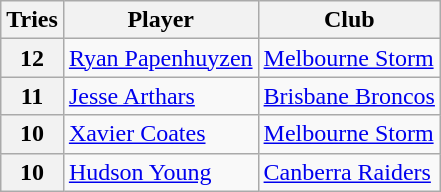<table class="wikitable" style="text-align:left;">
<tr>
<th>Tries</th>
<th>Player</th>
<th>Club</th>
</tr>
<tr>
<th>12</th>
<td><a href='#'>Ryan Papenhuyzen</a></td>
<td><a href='#'>Melbourne Storm</a></td>
</tr>
<tr>
<th>11</th>
<td><a href='#'>Jesse Arthars</a></td>
<td><a href='#'>Brisbane Broncos</a></td>
</tr>
<tr>
<th>10</th>
<td><a href='#'>Xavier Coates</a></td>
<td><a href='#'>Melbourne Storm</a></td>
</tr>
<tr>
<th>10</th>
<td><a href='#'>Hudson Young</a></td>
<td><a href='#'>Canberra Raiders</a></td>
</tr>
</table>
